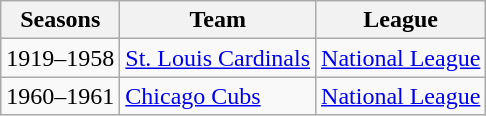<table class="wikitable">
<tr>
<th>Seasons</th>
<th>Team</th>
<th>League</th>
</tr>
<tr>
<td>1919–1958</td>
<td><a href='#'>St. Louis Cardinals</a></td>
<td><a href='#'>National League</a></td>
</tr>
<tr>
<td>1960–1961</td>
<td><a href='#'>Chicago Cubs</a></td>
<td><a href='#'>National League</a></td>
</tr>
</table>
